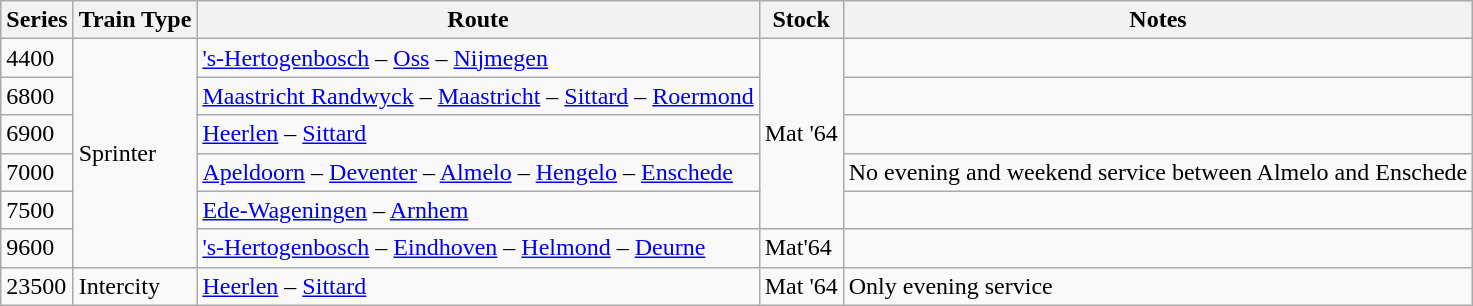<table class="wikitable vatop">
<tr>
<th>Series</th>
<th>Train Type</th>
<th>Route</th>
<th>Stock</th>
<th>Notes</th>
</tr>
<tr>
<td>4400</td>
<td rowspan="6">Sprinter</td>
<td><a href='#'>'s-Hertogenbosch</a> – <a href='#'>Oss</a> – <a href='#'>Nijmegen</a></td>
<td rowspan="5">Mat '64</td>
<td></td>
</tr>
<tr>
<td>6800</td>
<td><a href='#'>Maastricht Randwyck</a> – <a href='#'>Maastricht</a> – <a href='#'>Sittard</a> – <a href='#'>Roermond</a></td>
<td></td>
</tr>
<tr>
<td>6900</td>
<td><a href='#'>Heerlen</a> – <a href='#'>Sittard</a></td>
<td></td>
</tr>
<tr>
<td>7000</td>
<td><a href='#'>Apeldoorn</a> – <a href='#'>Deventer</a> – <a href='#'>Almelo</a> – <a href='#'>Hengelo</a> – <a href='#'>Enschede</a></td>
<td>No evening and weekend service between Almelo and Enschede</td>
</tr>
<tr>
<td>7500</td>
<td><a href='#'>Ede-Wageningen</a> – <a href='#'>Arnhem</a></td>
<td></td>
</tr>
<tr>
<td>9600</td>
<td><a href='#'>'s-Hertogenbosch</a> – <a href='#'>Eindhoven</a> – <a href='#'>Helmond</a> – <a href='#'>Deurne</a></td>
<td>Mat'64</td>
<td></td>
</tr>
<tr>
<td>23500</td>
<td>Intercity</td>
<td><a href='#'>Heerlen</a> – <a href='#'>Sittard</a></td>
<td>Mat '64</td>
<td>Only evening service</td>
</tr>
</table>
